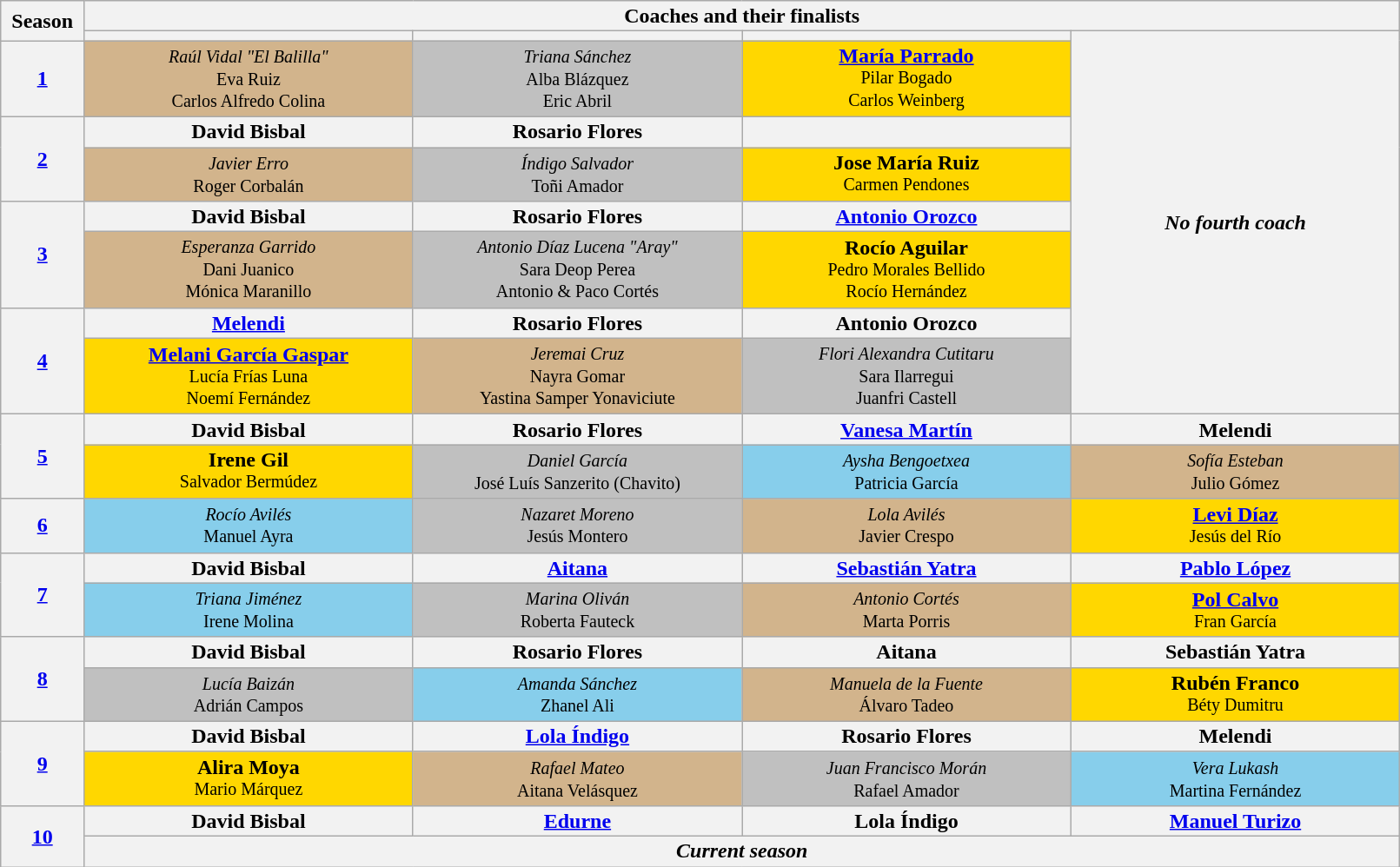<table class="wikitable nowrap" style="text-align:center; font-size:100%; line-height:16px; width:85%">
<tr>
<th rowspan="2" style="width:05%">Season</th>
<th colspan="4" style="width:80%">Coaches and their finalists</th>
</tr>
<tr>
<th style="width:20%" scope="col"></th>
<th style="width:20%" scope="col"></th>
<th style="width:20%" scope="col"></th>
<th style="width:20%" rowspan="8"><em>No fourth coach</em></th>
</tr>
<tr>
<th scope="row"><a href='#'>1</a></th>
<td style="background:tan"><small><em>Raúl Vidal "El Balilla"</em><br>Eva Ruiz<br>Carlos Alfredo Colina</small></td>
<td style="background:silver"><small><em>Triana Sánchez</em><br>Alba Blázquez<br>Eric Abril</small></td>
<td style="background:gold"><strong><a href='#'>María Parrado</a></strong><br><small>Pilar Bogado<br>Carlos Weinberg</small></td>
</tr>
<tr>
<th scope="row" rowspan="2"><a href='#'>2</a></th>
<th scope="col">David Bisbal</th>
<th scope="col">Rosario Flores</th>
<th scope="col"></th>
</tr>
<tr>
<td style="background:tan"><small><em>Javier Erro</em><br>Roger Corbalán</small></td>
<td style="background:silver"><small><em>Índigo Salvador</em><br>Toñi Amador</small></td>
<td style="background:gold"><strong>Jose María Ruiz</strong><br><small>Carmen Pendones</small></td>
</tr>
<tr>
<th rowspan="2"><a href='#'>3</a></th>
<th>David Bisbal</th>
<th>Rosario Flores</th>
<th><a href='#'>Antonio Orozco</a></th>
</tr>
<tr>
<td style="background:tan"><small><em>Esperanza Garrido</em><br>Dani Juanico<br>Mónica Maranillo</small></td>
<td style="background:silver"><small><em>Antonio Díaz Lucena "Aray"</em><br>Sara Deop Perea<br>Antonio & Paco Cortés</small></td>
<td style="background:gold"><strong>Rocío Aguilar</strong><br><small>Pedro Morales Bellido<br>Rocío Hernández</small></td>
</tr>
<tr>
<th rowspan="2"><a href='#'>4</a></th>
<th><a href='#'>Melendi</a></th>
<th>Rosario Flores</th>
<th>Antonio Orozco</th>
</tr>
<tr>
<td style="background:gold"><strong><a href='#'>Melani García Gaspar</a></strong><br><small>Lucía Frías Luna<br>Noemí Fernández</small></td>
<td style="background:tan"><small><em>Jeremai Cruz</em><br>Nayra Gomar<br>Yastina Samper Yonaviciute</small></td>
<td style="background:silver"><small><em>Flori Alexandra Cutitaru</em><br>Sara Ilarregui<br>Juanfri Castell</small></td>
</tr>
<tr>
<th rowspan="2"><a href='#'>5</a></th>
<th>David Bisbal</th>
<th>Rosario Flores</th>
<th><a href='#'>Vanesa Martín</a></th>
<th>Melendi</th>
</tr>
<tr>
<td style="background:gold"><strong>Irene Gil</strong><br><small>Salvador Bermúdez</small></td>
<td style="background:silver"><small><em>Daniel García</em><br>José Luís Sanzerito (Chavito)</small></td>
<td style="background:skyblue"><small><em>Aysha Bengoetxea</em><br>Patricia García</small></td>
<td style="background:tan"><small><em>Sofía Esteban</em><br>Julio Gómez</small></td>
</tr>
<tr>
<th><a href='#'>6</a></th>
<td style="background:skyblue"><small><em>Rocío Avilés</em><br>Manuel Ayra</small></td>
<td style="background:silver"><small><em>Nazaret Moreno</em><br>Jesús Montero</small></td>
<td style="background:tan"><small><em>Lola Avilés</em><br>Javier Crespo</small></td>
<td style="background:gold"><strong><a href='#'>Levi Díaz</a></strong><br><small>Jesús del Río</small></td>
</tr>
<tr>
<th rowspan="2"><a href='#'>7</a></th>
<th>David Bisbal</th>
<th><a href='#'>Aitana</a></th>
<th><a href='#'>Sebastián Yatra</a></th>
<th><a href='#'>Pablo López</a></th>
</tr>
<tr>
<td style="background:skyblue"><small><em>Triana Jiménez</em><br>Irene Molina</small></td>
<td style="background:silver"><small><em>Marina Oliván</em><br>Roberta Fauteck</small></td>
<td style="background:tan"><small><em>Antonio Cortés</em><br>Marta Porris</small></td>
<td style="background:gold"><strong><a href='#'>Pol Calvo</a></strong><br><small>Fran García</small></td>
</tr>
<tr>
<th rowspan="2"><a href='#'>8</a></th>
<th>David Bisbal</th>
<th>Rosario Flores</th>
<th>Aitana</th>
<th>Sebastián Yatra</th>
</tr>
<tr>
<td style="background:silver"><small><em>Lucía Baizán</em><br>Adrián Campos</small></td>
<td style="background:skyblue"><small><em>Amanda Sánchez</em><br>Zhanel Ali</small></td>
<td style="background:tan"><small><em>Manuela de la Fuente</em><br>Álvaro Tadeo</small></td>
<td style="background:gold"><strong>Rubén Franco</strong><br><small>Béty Dumitru</small></td>
</tr>
<tr>
<th rowspan="2"><a href='#'>9</a></th>
<th>David Bisbal</th>
<th><a href='#'>Lola Índigo</a></th>
<th>Rosario Flores</th>
<th>Melendi</th>
</tr>
<tr>
<td style="background:gold"><strong>Alira Moya</strong><br><small>Mario Márquez</small></td>
<td style="background:tan"><small><em>Rafael Mateo</em><br>Aitana Velásquez</small></td>
<td style="background:silver"><small><em>Juan Francisco Morán</em><br>Rafael Amador</small></td>
<td style="background:skyblue"><small><em>Vera Lukash</em><br>Martina Fernández</small></td>
</tr>
<tr>
<th rowspan="2"><a href='#'>10</a></th>
<th>David Bisbal</th>
<th><a href='#'>Edurne</a></th>
<th>Lola Índigo</th>
<th><a href='#'>Manuel Turizo</a></th>
</tr>
<tr>
<th colspan="4"><em>Current season</em></th>
</tr>
</table>
